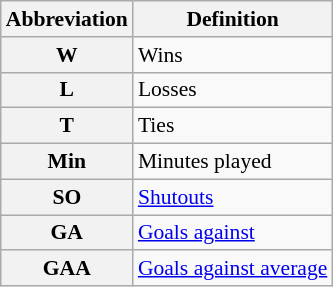<table class="wikitable" style="font-size:90%;">
<tr>
<th scope="col">Abbreviation</th>
<th scope="col">Definition</th>
</tr>
<tr>
<th scope="row">W</th>
<td>Wins</td>
</tr>
<tr>
<th scope="row">L</th>
<td>Losses</td>
</tr>
<tr>
<th scope="row">T</th>
<td>Ties</td>
</tr>
<tr>
<th scope="row">Min</th>
<td>Minutes played</td>
</tr>
<tr>
<th scope="row">SO</th>
<td><a href='#'>Shutouts</a></td>
</tr>
<tr>
<th scope="row">GA</th>
<td><a href='#'>Goals against</a></td>
</tr>
<tr>
<th scope="row">GAA</th>
<td><a href='#'>Goals against average</a></td>
</tr>
</table>
